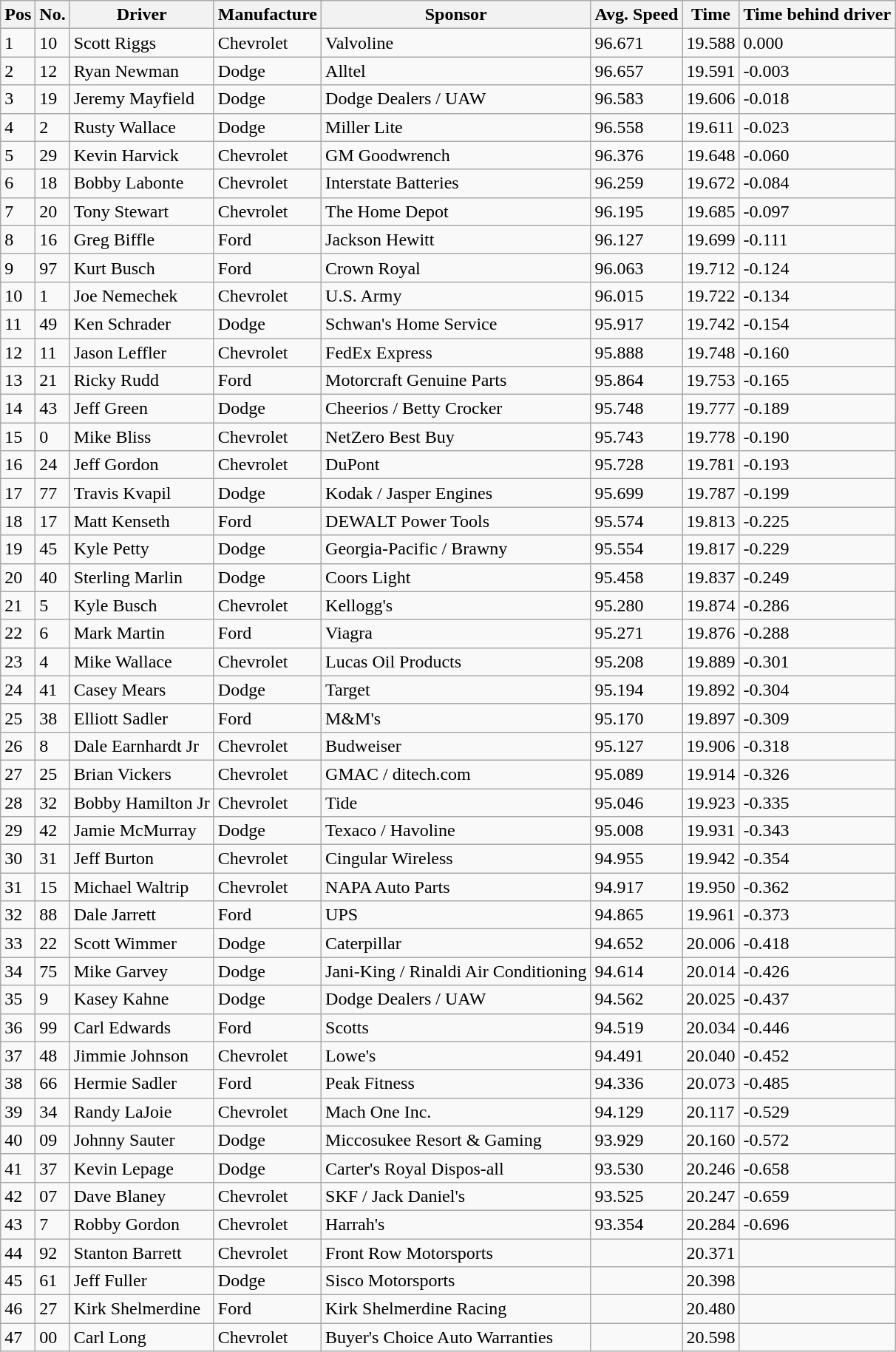<table class="wikitable">
<tr>
<th>Pos</th>
<th>No.</th>
<th>Driver</th>
<th>Manufacture</th>
<th>Sponsor</th>
<th>Avg. Speed</th>
<th>Time</th>
<th>Time behind driver</th>
</tr>
<tr>
<td>1</td>
<td>10</td>
<td>Scott Riggs</td>
<td>Chevrolet</td>
<td>Valvoline</td>
<td>96.671</td>
<td>19.588</td>
<td>0.000</td>
</tr>
<tr>
<td>2</td>
<td>12</td>
<td>Ryan Newman</td>
<td>Dodge</td>
<td>Alltel</td>
<td>96.657</td>
<td>19.591</td>
<td>-0.003</td>
</tr>
<tr>
<td>3</td>
<td>19</td>
<td>Jeremy Mayfield</td>
<td>Dodge</td>
<td>Dodge Dealers / UAW</td>
<td>96.583</td>
<td>19.606</td>
<td>-0.018</td>
</tr>
<tr>
<td>4</td>
<td>2</td>
<td>Rusty Wallace</td>
<td>Dodge</td>
<td>Miller Lite</td>
<td>96.558</td>
<td>19.611</td>
<td>-0.023</td>
</tr>
<tr>
<td>5</td>
<td>29</td>
<td>Kevin Harvick</td>
<td>Chevrolet</td>
<td>GM Goodwrench</td>
<td>96.376</td>
<td>19.648</td>
<td>-0.060</td>
</tr>
<tr>
<td>6</td>
<td>18</td>
<td>Bobby Labonte</td>
<td>Chevrolet</td>
<td>Interstate Batteries</td>
<td>96.259</td>
<td>19.672</td>
<td>-0.084</td>
</tr>
<tr>
<td>7</td>
<td>20</td>
<td>Tony Stewart</td>
<td>Chevrolet</td>
<td>The Home Depot</td>
<td>96.195</td>
<td>19.685</td>
<td>-0.097</td>
</tr>
<tr>
<td>8</td>
<td>16</td>
<td>Greg Biffle</td>
<td>Ford</td>
<td>Jackson Hewitt</td>
<td>96.127</td>
<td>19.699</td>
<td>-0.111</td>
</tr>
<tr>
<td>9</td>
<td>97</td>
<td>Kurt Busch</td>
<td>Ford</td>
<td>Crown Royal</td>
<td>96.063</td>
<td>19.712</td>
<td>-0.124</td>
</tr>
<tr>
<td>10</td>
<td>1</td>
<td>Joe Nemechek</td>
<td>Chevrolet</td>
<td>U.S. Army</td>
<td>96.015</td>
<td>19.722</td>
<td>-0.134</td>
</tr>
<tr>
<td>11</td>
<td>49</td>
<td>Ken Schrader</td>
<td>Dodge</td>
<td>Schwan's Home Service</td>
<td>95.917</td>
<td>19.742</td>
<td>-0.154</td>
</tr>
<tr>
<td>12</td>
<td>11</td>
<td>Jason Leffler</td>
<td>Chevrolet</td>
<td>FedEx Express</td>
<td>95.888</td>
<td>19.748</td>
<td>-0.160</td>
</tr>
<tr>
<td>13</td>
<td>21</td>
<td>Ricky Rudd</td>
<td>Ford</td>
<td>Motorcraft Genuine Parts</td>
<td>95.864</td>
<td>19.753</td>
<td>-0.165</td>
</tr>
<tr>
<td>14</td>
<td>43</td>
<td>Jeff Green</td>
<td>Dodge</td>
<td>Cheerios / Betty Crocker</td>
<td>95.748</td>
<td>19.777</td>
<td>-0.189</td>
</tr>
<tr>
<td>15</td>
<td>0</td>
<td>Mike Bliss</td>
<td>Chevrolet</td>
<td>NetZero Best Buy</td>
<td>95.743</td>
<td>19.778</td>
<td>-0.190</td>
</tr>
<tr>
<td>16</td>
<td>24</td>
<td>Jeff Gordon</td>
<td>Chevrolet</td>
<td>DuPont</td>
<td>95.728</td>
<td>19.781</td>
<td>-0.193</td>
</tr>
<tr>
<td>17</td>
<td>77</td>
<td>Travis Kvapil</td>
<td>Dodge</td>
<td>Kodak / Jasper Engines</td>
<td>95.699</td>
<td>19.787</td>
<td>-0.199</td>
</tr>
<tr>
<td>18</td>
<td>17</td>
<td>Matt Kenseth</td>
<td>Ford</td>
<td>DEWALT Power Tools</td>
<td>95.574</td>
<td>19.813</td>
<td>-0.225</td>
</tr>
<tr>
<td>19</td>
<td>45</td>
<td>Kyle Petty</td>
<td>Dodge</td>
<td>Georgia-Pacific / Brawny</td>
<td>95.554</td>
<td>19.817</td>
<td>-0.229</td>
</tr>
<tr>
<td>20</td>
<td>40</td>
<td>Sterling Marlin</td>
<td>Dodge</td>
<td>Coors Light</td>
<td>95.458</td>
<td>19.837</td>
<td>-0.249</td>
</tr>
<tr>
<td>21</td>
<td>5</td>
<td>Kyle Busch</td>
<td>Chevrolet</td>
<td>Kellogg's</td>
<td>95.280</td>
<td>19.874</td>
<td>-0.286</td>
</tr>
<tr>
<td>22</td>
<td>6</td>
<td>Mark Martin</td>
<td>Ford</td>
<td>Viagra</td>
<td>95.271</td>
<td>19.876</td>
<td>-0.288</td>
</tr>
<tr>
<td>23</td>
<td>4</td>
<td>Mike Wallace</td>
<td>Chevrolet</td>
<td>Lucas Oil Products</td>
<td>95.208</td>
<td>19.889</td>
<td>-0.301</td>
</tr>
<tr>
<td>24</td>
<td>41</td>
<td>Casey Mears</td>
<td>Dodge</td>
<td>Target</td>
<td>95.194</td>
<td>19.892</td>
<td>-0.304</td>
</tr>
<tr>
<td>25</td>
<td>38</td>
<td>Elliott Sadler</td>
<td>Ford</td>
<td>M&M's</td>
<td>95.170</td>
<td>19.897</td>
<td>-0.309</td>
</tr>
<tr>
<td>26</td>
<td>8</td>
<td>Dale Earnhardt Jr</td>
<td>Chevrolet</td>
<td>Budweiser</td>
<td>95.127</td>
<td>19.906</td>
<td>-0.318</td>
</tr>
<tr>
<td>27</td>
<td>25</td>
<td>Brian Vickers</td>
<td>Chevrolet</td>
<td>GMAC / ditech.com</td>
<td>95.089</td>
<td>19.914</td>
<td>-0.326</td>
</tr>
<tr>
<td>28</td>
<td>32</td>
<td>Bobby Hamilton Jr</td>
<td>Chevrolet</td>
<td>Tide</td>
<td>95.046</td>
<td>19.923</td>
<td>-0.335</td>
</tr>
<tr>
<td>29</td>
<td>42</td>
<td>Jamie McMurray</td>
<td>Dodge</td>
<td>Texaco / Havoline</td>
<td>95.008</td>
<td>19.931</td>
<td>-0.343</td>
</tr>
<tr>
<td>30</td>
<td>31</td>
<td>Jeff Burton</td>
<td>Chevrolet</td>
<td>Cingular Wireless</td>
<td>94.955</td>
<td>19.942</td>
<td>-0.354</td>
</tr>
<tr>
<td>31</td>
<td>15</td>
<td>Michael Waltrip</td>
<td>Chevrolet</td>
<td>NAPA Auto Parts</td>
<td>94.917</td>
<td>19.950</td>
<td>-0.362</td>
</tr>
<tr>
<td>32</td>
<td>88</td>
<td>Dale Jarrett</td>
<td>Ford</td>
<td>UPS</td>
<td>94.865</td>
<td>19.961</td>
<td>-0.373</td>
</tr>
<tr>
<td>33</td>
<td>22</td>
<td>Scott Wimmer</td>
<td>Dodge</td>
<td>Caterpillar</td>
<td>94.652</td>
<td>20.006</td>
<td>-0.418</td>
</tr>
<tr>
<td>34</td>
<td>75</td>
<td>Mike Garvey</td>
<td>Dodge</td>
<td>Jani-King / Rinaldi Air Conditioning</td>
<td>94.614</td>
<td>20.014</td>
<td>-0.426</td>
</tr>
<tr>
<td>35</td>
<td>9</td>
<td>Kasey Kahne</td>
<td>Dodge</td>
<td>Dodge Dealers / UAW</td>
<td>94.562</td>
<td>20.025</td>
<td>-0.437</td>
</tr>
<tr>
<td>36</td>
<td>99</td>
<td>Carl Edwards</td>
<td>Ford</td>
<td>Scotts</td>
<td>94.519</td>
<td>20.034</td>
<td>-0.446</td>
</tr>
<tr>
<td>37</td>
<td>48</td>
<td>Jimmie Johnson</td>
<td>Chevrolet</td>
<td>Lowe's</td>
<td>94.491</td>
<td>20.040</td>
<td>-0.452</td>
</tr>
<tr>
<td>38</td>
<td>66</td>
<td>Hermie Sadler</td>
<td>Ford</td>
<td>Peak Fitness</td>
<td>94.336</td>
<td>20.073</td>
<td>-0.485</td>
</tr>
<tr>
<td>39</td>
<td>34</td>
<td>Randy LaJoie</td>
<td>Chevrolet</td>
<td>Mach One Inc.</td>
<td>94.129</td>
<td>20.117</td>
<td>-0.529</td>
</tr>
<tr>
<td>40</td>
<td>09</td>
<td>Johnny Sauter</td>
<td>Dodge</td>
<td>Miccosukee Resort & Gaming</td>
<td>93.929</td>
<td>20.160</td>
<td>-0.572</td>
</tr>
<tr>
<td>41</td>
<td>37</td>
<td>Kevin Lepage</td>
<td>Dodge</td>
<td>Carter's Royal Dispos-all</td>
<td>93.530</td>
<td>20.246</td>
<td>-0.658</td>
</tr>
<tr>
<td>42</td>
<td>07</td>
<td>Dave Blaney</td>
<td>Chevrolet</td>
<td>SKF / Jack Daniel's</td>
<td>93.525</td>
<td>20.247</td>
<td>-0.659</td>
</tr>
<tr>
<td>43</td>
<td>7</td>
<td>Robby Gordon</td>
<td>Chevrolet</td>
<td>Harrah's</td>
<td>93.354</td>
<td>20.284</td>
<td>-0.696</td>
</tr>
<tr>
<td>44</td>
<td>92</td>
<td>Stanton Barrett</td>
<td>Chevrolet</td>
<td>Front Row Motorsports</td>
<td></td>
<td>20.371</td>
<td></td>
</tr>
<tr>
<td>45</td>
<td>61</td>
<td>Jeff Fuller</td>
<td>Dodge</td>
<td>Sisco Motorsports</td>
<td></td>
<td>20.398</td>
<td></td>
</tr>
<tr>
<td>46</td>
<td>27</td>
<td>Kirk Shelmerdine</td>
<td>Ford</td>
<td>Kirk Shelmerdine Racing</td>
<td></td>
<td>20.480</td>
<td></td>
</tr>
<tr>
<td>47</td>
<td>00</td>
<td>Carl Long</td>
<td>Chevrolet</td>
<td>Buyer's Choice Auto Warranties</td>
<td></td>
<td>20.598</td>
<td></td>
</tr>
</table>
